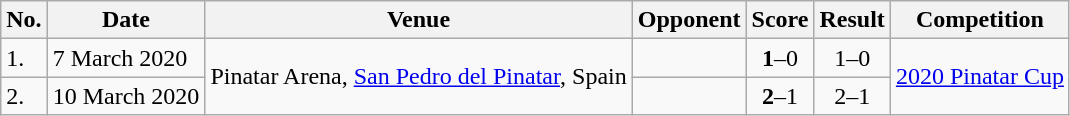<table class="wikitable">
<tr>
<th>No.</th>
<th>Date</th>
<th>Venue</th>
<th>Opponent</th>
<th>Score</th>
<th>Result</th>
<th>Competition</th>
</tr>
<tr>
<td>1.</td>
<td>7 March 2020</td>
<td rowspan="2">Pinatar Arena, <a href='#'>San Pedro del Pinatar</a>, Spain</td>
<td></td>
<td align=center><strong>1</strong>–0</td>
<td align=center>1–0</td>
<td rowspan="2"><a href='#'>2020 Pinatar Cup</a></td>
</tr>
<tr>
<td>2.</td>
<td>10 March 2020</td>
<td></td>
<td align=center><strong>2</strong>–1</td>
<td align=center>2–1</td>
</tr>
</table>
